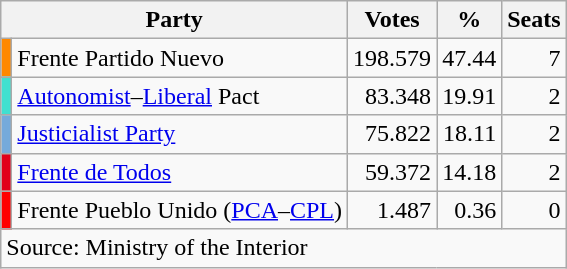<table class=wikitable style=text-align:right>
<tr>
<th colspan=2>Party</th>
<th>Votes</th>
<th>%</th>
<th>Seats</th>
</tr>
<tr>
<td bgcolor=#FF8800></td>
<td align=left>Frente Partido Nuevo</td>
<td>198.579</td>
<td>47.44</td>
<td>7</td>
</tr>
<tr>
<td bgcolor=#40e0d0></td>
<td align=left><a href='#'>Autonomist</a>–<a href='#'>Liberal</a> Pact</td>
<td>83.348</td>
<td>19.91</td>
<td>2</td>
</tr>
<tr>
<td bgcolor=#75AADB></td>
<td align=left><a href='#'>Justicialist Party</a></td>
<td>75.822</td>
<td>18.11</td>
<td>2</td>
</tr>
<tr>
<td bgcolor=#E10019></td>
<td align=left><a href='#'>Frente de Todos</a></td>
<td>59.372</td>
<td>14.18</td>
<td>2</td>
</tr>
<tr>
<td bgcolor=red></td>
<td align=left>Frente Pueblo Unido (<a href='#'>PCA</a>–<a href='#'>CPL</a>)</td>
<td>1.487</td>
<td>0.36</td>
<td>0</td>
</tr>
<tr>
<td colspan="5" align="left">Source: Ministry of the Interior</td>
</tr>
</table>
